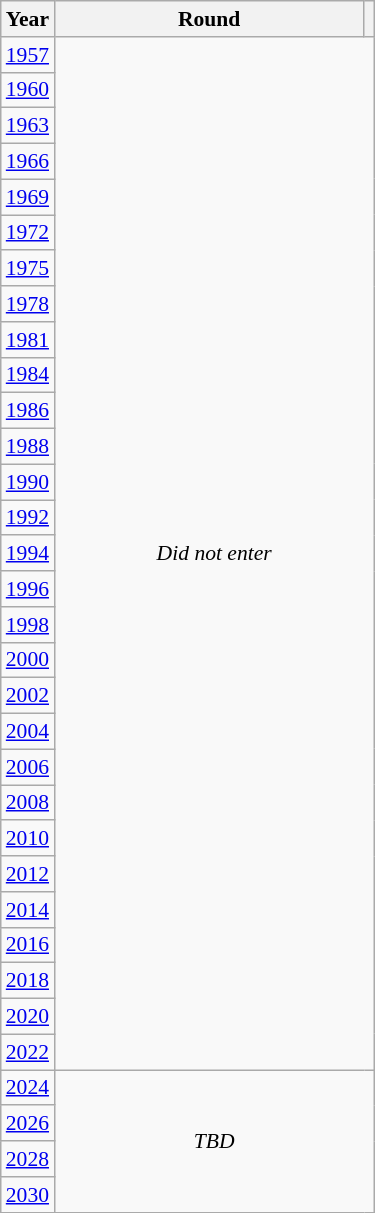<table class="wikitable" style="text-align: center; font-size:90%">
<tr>
<th>Year</th>
<th style="width:200px">Round</th>
<th></th>
</tr>
<tr>
<td><a href='#'>1957</a></td>
<td colspan="2" rowspan="29"><em>Did not enter</em></td>
</tr>
<tr>
<td><a href='#'>1960</a></td>
</tr>
<tr>
<td><a href='#'>1963</a></td>
</tr>
<tr>
<td><a href='#'>1966</a></td>
</tr>
<tr>
<td><a href='#'>1969</a></td>
</tr>
<tr>
<td><a href='#'>1972</a></td>
</tr>
<tr>
<td><a href='#'>1975</a></td>
</tr>
<tr>
<td><a href='#'>1978</a></td>
</tr>
<tr>
<td><a href='#'>1981</a></td>
</tr>
<tr>
<td><a href='#'>1984</a></td>
</tr>
<tr>
<td><a href='#'>1986</a></td>
</tr>
<tr>
<td><a href='#'>1988</a></td>
</tr>
<tr>
<td><a href='#'>1990</a></td>
</tr>
<tr>
<td><a href='#'>1992</a></td>
</tr>
<tr>
<td><a href='#'>1994</a></td>
</tr>
<tr>
<td><a href='#'>1996</a></td>
</tr>
<tr>
<td><a href='#'>1998</a></td>
</tr>
<tr>
<td><a href='#'>2000</a></td>
</tr>
<tr>
<td><a href='#'>2002</a></td>
</tr>
<tr>
<td><a href='#'>2004</a></td>
</tr>
<tr>
<td><a href='#'>2006</a></td>
</tr>
<tr>
<td><a href='#'>2008</a></td>
</tr>
<tr>
<td><a href='#'>2010</a></td>
</tr>
<tr>
<td><a href='#'>2012</a></td>
</tr>
<tr>
<td><a href='#'>2014</a></td>
</tr>
<tr>
<td><a href='#'>2016</a></td>
</tr>
<tr>
<td><a href='#'>2018</a></td>
</tr>
<tr>
<td><a href='#'>2020</a></td>
</tr>
<tr>
<td><a href='#'>2022</a></td>
</tr>
<tr>
<td><a href='#'>2024</a></td>
<td colspan="2" rowspan="4"><em>TBD</em></td>
</tr>
<tr>
<td><a href='#'>2026</a></td>
</tr>
<tr>
<td><a href='#'>2028</a></td>
</tr>
<tr>
<td><a href='#'>2030</a></td>
</tr>
</table>
